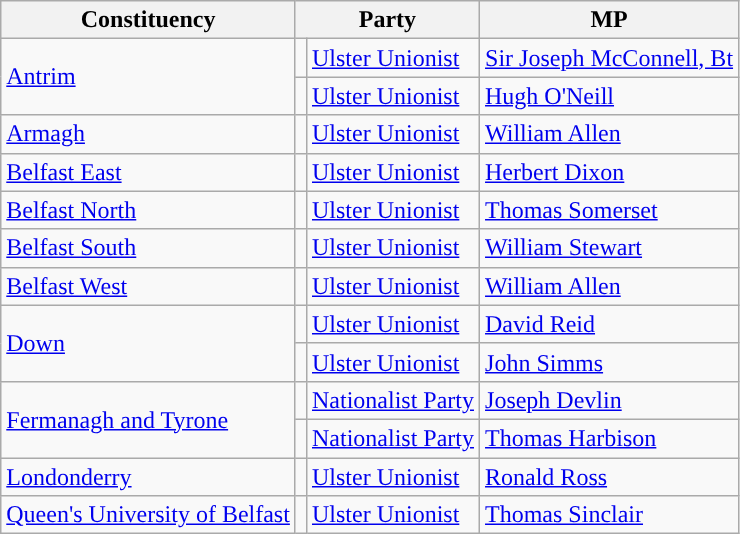<table class=wikitable>
<tr>
<th>Constituency</th>
<th colspan=2>Party</th>
<th>MP</th>
</tr>
<tr>
<td rowspan=2><a href='#'>Antrim</a></td>
<td style="background-color: "></td>
<td><a href='#'>Ulster Unionist</a></td>
<td><a href='#'>Sir Joseph McConnell, Bt</a></td>
</tr>
<tr>
<td style="background-color: "></td>
<td><a href='#'>Ulster Unionist</a></td>
<td><a href='#'>Hugh O'Neill</a></td>
</tr>
<tr>
<td><a href='#'>Armagh</a></td>
<td style="background-color: "></td>
<td><a href='#'>Ulster Unionist</a></td>
<td><a href='#'>William Allen</a></td>
</tr>
<tr>
<td><a href='#'>Belfast East</a></td>
<td style="background-color: "></td>
<td><a href='#'>Ulster Unionist</a></td>
<td><a href='#'>Herbert Dixon</a></td>
</tr>
<tr>
<td><a href='#'>Belfast North</a></td>
<td style="background-color: "></td>
<td><a href='#'>Ulster Unionist</a></td>
<td><a href='#'>Thomas Somerset</a></td>
</tr>
<tr>
<td><a href='#'>Belfast South</a></td>
<td style="background-color: "></td>
<td><a href='#'>Ulster Unionist</a></td>
<td><a href='#'>William Stewart</a></td>
</tr>
<tr>
<td><a href='#'>Belfast West</a></td>
<td style="background-color: "></td>
<td><a href='#'>Ulster Unionist</a></td>
<td><a href='#'>William Allen</a></td>
</tr>
<tr>
<td rowspan=2><a href='#'>Down</a></td>
<td style="background-color: "></td>
<td><a href='#'>Ulster Unionist</a></td>
<td><a href='#'>David Reid</a></td>
</tr>
<tr>
<td style="background-color: "></td>
<td><a href='#'>Ulster Unionist</a></td>
<td><a href='#'>John Simms</a></td>
</tr>
<tr>
<td rowspan=2><a href='#'>Fermanagh and Tyrone</a></td>
<td style="background-color: "></td>
<td><a href='#'>Nationalist Party</a></td>
<td><a href='#'>Joseph Devlin</a></td>
</tr>
<tr>
<td style="background-color: "></td>
<td><a href='#'>Nationalist Party</a></td>
<td><a href='#'>Thomas Harbison</a></td>
</tr>
<tr>
<td><a href='#'>Londonderry</a></td>
<td style="background-color: "></td>
<td><a href='#'>Ulster Unionist</a></td>
<td><a href='#'>Ronald Ross</a></td>
</tr>
<tr>
<td><a href='#'>Queen's University of Belfast</a></td>
<td style="background-color: "></td>
<td><a href='#'>Ulster Unionist</a></td>
<td><a href='#'>Thomas Sinclair</a></td>
</tr>
</table>
